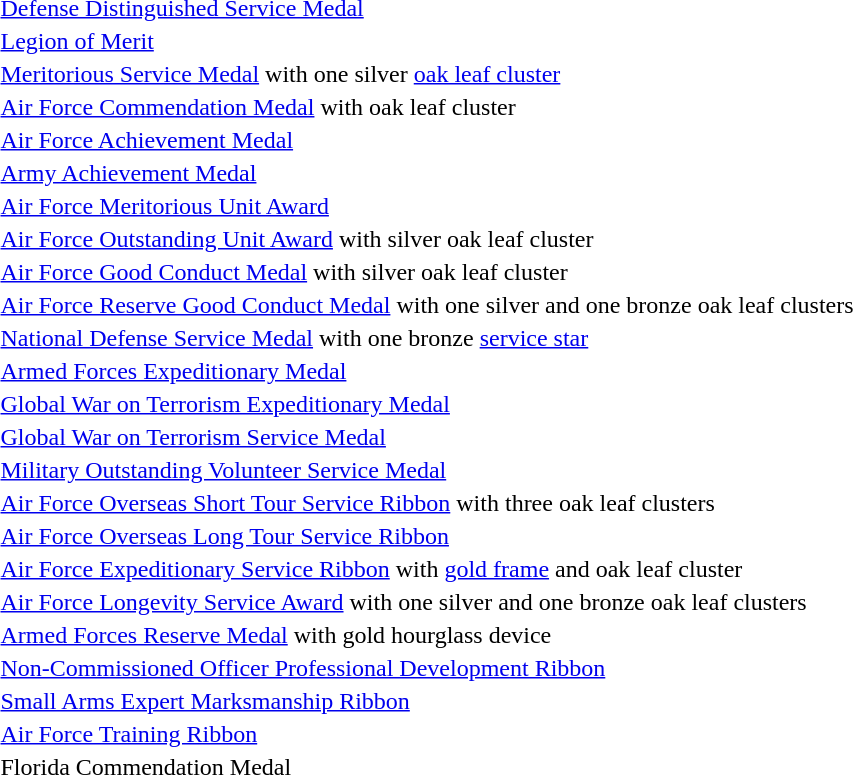<table>
<tr>
<td></td>
<td><a href='#'>Defense Distinguished Service Medal</a></td>
</tr>
<tr>
<td></td>
<td><a href='#'>Legion of Merit</a></td>
</tr>
<tr>
<td></td>
<td><a href='#'>Meritorious Service Medal</a> with one silver <a href='#'>oak leaf cluster</a></td>
</tr>
<tr>
<td></td>
<td><a href='#'>Air Force Commendation Medal</a> with oak leaf cluster</td>
</tr>
<tr>
<td></td>
<td><a href='#'>Air Force Achievement Medal</a></td>
</tr>
<tr>
<td></td>
<td><a href='#'>Army Achievement Medal</a></td>
</tr>
<tr>
<td></td>
<td><a href='#'>Air Force Meritorious Unit Award</a></td>
</tr>
<tr>
<td></td>
<td><a href='#'>Air Force Outstanding Unit Award</a> with silver oak leaf cluster</td>
</tr>
<tr>
<td></td>
<td><a href='#'>Air Force Good Conduct Medal</a> with silver oak leaf cluster</td>
</tr>
<tr>
<td><span></span><span></span></td>
<td><a href='#'>Air Force Reserve Good Conduct Medal</a> with one silver and one bronze oak leaf clusters</td>
</tr>
<tr>
<td></td>
<td><a href='#'>National Defense Service Medal</a> with one bronze <a href='#'>service star</a></td>
</tr>
<tr>
<td></td>
<td><a href='#'>Armed Forces Expeditionary Medal</a></td>
</tr>
<tr>
<td></td>
<td><a href='#'>Global War on Terrorism Expeditionary Medal</a></td>
</tr>
<tr>
<td></td>
<td><a href='#'>Global War on Terrorism Service Medal</a></td>
</tr>
<tr>
<td></td>
<td><a href='#'>Military Outstanding Volunteer Service Medal</a></td>
</tr>
<tr>
<td><span></span><span></span><span></span></td>
<td><a href='#'>Air Force Overseas Short Tour Service Ribbon</a> with three oak leaf clusters</td>
</tr>
<tr>
<td></td>
<td><a href='#'>Air Force Overseas Long Tour Service Ribbon</a></td>
</tr>
<tr>
<td></td>
<td><a href='#'>Air Force Expeditionary Service Ribbon</a> with <a href='#'>gold frame</a> and oak leaf cluster</td>
</tr>
<tr>
<td><span></span><span></span></td>
<td><a href='#'>Air Force Longevity Service Award</a> with one silver and one bronze oak leaf clusters</td>
</tr>
<tr>
<td><span></span></td>
<td><a href='#'>Armed Forces Reserve Medal</a> with gold hourglass device</td>
</tr>
<tr>
<td></td>
<td><a href='#'>Non-Commissioned Officer Professional Development Ribbon</a></td>
</tr>
<tr>
<td></td>
<td><a href='#'>Small Arms Expert Marksmanship Ribbon</a></td>
</tr>
<tr>
<td></td>
<td><a href='#'>Air Force Training Ribbon</a></td>
</tr>
<tr>
<td></td>
<td>Florida Commendation Medal</td>
</tr>
</table>
